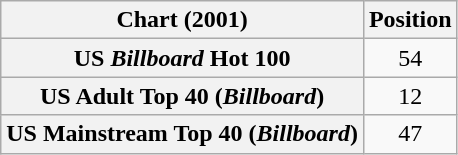<table class="wikitable sortable plainrowheaders" style="text-align:center">
<tr>
<th>Chart (2001)</th>
<th>Position</th>
</tr>
<tr>
<th scope="row">US <em>Billboard</em> Hot 100</th>
<td>54</td>
</tr>
<tr>
<th scope="row">US Adult Top 40 (<em>Billboard</em>)</th>
<td>12</td>
</tr>
<tr>
<th scope="row">US Mainstream Top 40 (<em>Billboard</em>)</th>
<td>47</td>
</tr>
</table>
